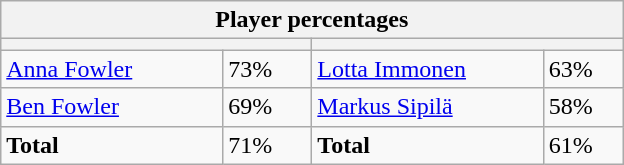<table class="wikitable">
<tr>
<th colspan=4 width=400>Player percentages</th>
</tr>
<tr>
<th colspan=2 width=200 style="white-space:nowrap;"></th>
<th colspan=2 width=200 style="white-space:nowrap;"></th>
</tr>
<tr>
<td><a href='#'>Anna Fowler</a></td>
<td>73%</td>
<td><a href='#'>Lotta Immonen</a></td>
<td>63%</td>
</tr>
<tr>
<td><a href='#'>Ben Fowler</a></td>
<td>69%</td>
<td><a href='#'>Markus Sipilä</a></td>
<td>58%</td>
</tr>
<tr>
<td><strong>Total</strong></td>
<td>71%</td>
<td><strong>Total</strong></td>
<td>61%</td>
</tr>
</table>
